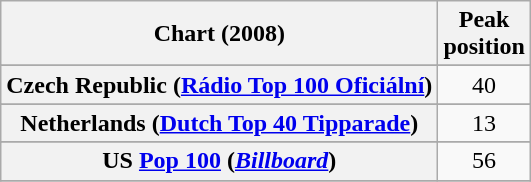<table class="wikitable sortable plainrowheaders" style="text-align:center">
<tr>
<th scope="col">Chart (2008)</th>
<th scope="col">Peak<br>position</th>
</tr>
<tr>
</tr>
<tr>
</tr>
<tr>
</tr>
<tr>
</tr>
<tr>
<th scope="row">Czech Republic (<a href='#'>Rádio Top 100 Oficiální</a>)</th>
<td align="center">40</td>
</tr>
<tr>
</tr>
<tr>
</tr>
<tr>
</tr>
<tr>
</tr>
<tr>
<th scope="row">Netherlands (<a href='#'>Dutch Top 40 Tipparade</a>)</th>
<td align="center">13</td>
</tr>
<tr>
</tr>
<tr>
</tr>
<tr>
</tr>
<tr>
</tr>
<tr>
</tr>
<tr>
</tr>
<tr>
</tr>
<tr>
</tr>
<tr>
<th scope="row">US <a href='#'>Pop 100</a> (<em><a href='#'>Billboard</a></em>)</th>
<td align="center">56</td>
</tr>
<tr>
</tr>
</table>
